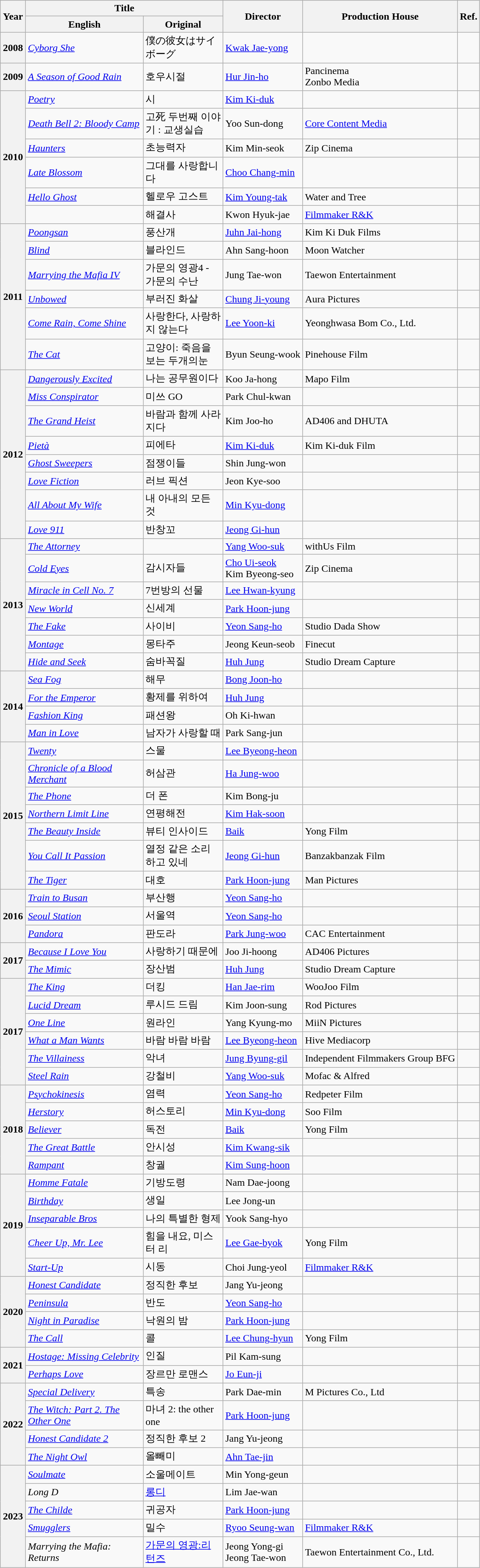<table class="wikitable plainrowheaders sortable">
<tr>
<th scope="col" rowspan="2" style="width:33px;">Year</th>
<th scope="col" colspan="2">Title</th>
<th rowspan="2" scope="col">Director</th>
<th rowspan="2">Production House</th>
<th rowspan="2" scope="col">Ref.</th>
</tr>
<tr>
<th width="180">English</th>
<th width="120">Original</th>
</tr>
<tr>
<th scope="row">2008</th>
<td><em><a href='#'>Cyborg She</a></em></td>
<td>僕の彼女はサイボーグ</td>
<td><a href='#'>Kwak Jae-yong</a></td>
<td></td>
<td></td>
</tr>
<tr>
<th scope="row">2009</th>
<td><em><a href='#'>A Season of Good Rain</a></em></td>
<td>호우시절</td>
<td><a href='#'>Hur Jin-ho</a></td>
<td>Pancinema<br>Zonbo Media</td>
<td></td>
</tr>
<tr>
<th scope="row" rowspan="6">2010</th>
<td><em><a href='#'>Poetry</a></em></td>
<td>시</td>
<td><a href='#'>Kim Ki-duk</a></td>
<td></td>
<td></td>
</tr>
<tr>
<td><em><a href='#'>Death Bell 2: Bloody Camp</a></em></td>
<td>고死 두번째 이야기 : 교생실습</td>
<td>Yoo Sun-dong</td>
<td><a href='#'>Core Content Media</a></td>
<td></td>
</tr>
<tr>
<td><em><a href='#'>Haunters</a></em></td>
<td>초능력자</td>
<td>Kim Min-seok</td>
<td>Zip Cinema</td>
<td></td>
</tr>
<tr>
<td><em><a href='#'>Late Blossom</a></em></td>
<td>그대를 사랑합니다</td>
<td><a href='#'>Choo Chang-min</a></td>
<td></td>
<td></td>
</tr>
<tr>
<td><em><a href='#'>Hello Ghost</a></em></td>
<td>헬로우 고스트</td>
<td><a href='#'>Kim Young-tak</a></td>
<td>Water and Tree</td>
<td></td>
</tr>
<tr>
<td><em></em></td>
<td>해결사</td>
<td>Kwon Hyuk-jae</td>
<td><a href='#'>Filmmaker R&K</a></td>
<td></td>
</tr>
<tr>
<th scope="row" rowspan="6">2011</th>
<td><em><a href='#'>Poongsan</a></em></td>
<td>풍산개</td>
<td><a href='#'>Juhn Jai-hong</a></td>
<td>Kim Ki Duk Films</td>
<td></td>
</tr>
<tr>
<td><em><a href='#'>Blind</a></em></td>
<td>블라인드</td>
<td>Ahn Sang-hoon</td>
<td>Moon Watcher</td>
<td></td>
</tr>
<tr>
<td><em><a href='#'>Marrying the Mafia IV</a></em></td>
<td>가문의 영광4 - 가문의 수난</td>
<td>Jung Tae-won</td>
<td>Taewon Entertainment</td>
<td></td>
</tr>
<tr>
<td><em><a href='#'>Unbowed</a></em></td>
<td>부러진 화살</td>
<td><a href='#'>Chung Ji-young</a></td>
<td>Aura Pictures</td>
<td></td>
</tr>
<tr>
<td><em><a href='#'>Come Rain, Come Shine</a></em></td>
<td>사랑한다, 사랑하지 않는다</td>
<td><a href='#'>Lee Yoon-ki</a></td>
<td>Yeonghwasa Bom Co., Ltd.</td>
<td></td>
</tr>
<tr>
<td><em><a href='#'>The Cat</a></em></td>
<td>고양이: 죽음을보는 두개의눈</td>
<td>Byun Seung-wook</td>
<td>Pinehouse Film</td>
<td></td>
</tr>
<tr>
<th rowspan="8" scope="row">2012</th>
<td><em><a href='#'>Dangerously Excited</a></em></td>
<td>나는 공무원이다</td>
<td>Koo Ja-hong</td>
<td>Mapo Film</td>
<td></td>
</tr>
<tr>
<td><em><a href='#'>Miss Conspirator</a></em></td>
<td>미쓰 GO</td>
<td>Park Chul-kwan</td>
<td></td>
<td></td>
</tr>
<tr>
<td><em><a href='#'>The Grand Heist</a></em></td>
<td>바람과 함께 사라지다</td>
<td>Kim Joo-ho</td>
<td>AD406 and DHUTA</td>
<td></td>
</tr>
<tr>
<td><em><a href='#'>Pietà</a></em></td>
<td>피에타</td>
<td><a href='#'>Kim Ki-duk</a></td>
<td>Kim Ki-duk Film</td>
<td></td>
</tr>
<tr>
<td><em><a href='#'>Ghost Sweepers</a></em></td>
<td>점쟁이들</td>
<td>Shin Jung-won</td>
<td></td>
<td></td>
</tr>
<tr>
<td><em><a href='#'>Love Fiction</a></em></td>
<td>러브 픽션</td>
<td>Jeon Kye-soo</td>
<td></td>
<td></td>
</tr>
<tr>
<td><em><a href='#'>All About My Wife</a></em></td>
<td>내 아내의 모든 것</td>
<td><a href='#'>Min Kyu-dong</a></td>
<td></td>
<td></td>
</tr>
<tr>
<td><em><a href='#'>Love 911</a></em></td>
<td>반창꼬</td>
<td><a href='#'>Jeong Gi-hun</a></td>
<td></td>
<td></td>
</tr>
<tr>
<th rowspan="7" scope="row">2013</th>
<td><em><a href='#'>The Attorney</a></em></td>
<td></td>
<td><a href='#'>Yang Woo-suk</a></td>
<td>withUs Film</td>
<td></td>
</tr>
<tr>
<td><em><a href='#'>Cold Eyes</a></em></td>
<td>감시자들</td>
<td><a href='#'>Cho Ui-seok</a><br>Kim Byeong-seo</td>
<td>Zip Cinema</td>
<td></td>
</tr>
<tr>
<td><em><a href='#'>Miracle in Cell No. 7</a></em></td>
<td>7번방의 선물</td>
<td><a href='#'>Lee Hwan-kyung</a></td>
<td></td>
<td></td>
</tr>
<tr>
<td><em><a href='#'>New World</a></em></td>
<td>신세계</td>
<td><a href='#'>Park Hoon-jung</a></td>
<td></td>
<td></td>
</tr>
<tr>
<td><em><a href='#'>The Fake</a></em></td>
<td>사이비</td>
<td><a href='#'>Yeon Sang-ho</a></td>
<td>Studio Dada Show</td>
<td></td>
</tr>
<tr>
<td><em><a href='#'>Montage</a></em></td>
<td>몽타주</td>
<td>Jeong Keun-seob</td>
<td>Finecut</td>
<td></td>
</tr>
<tr>
<td><em><a href='#'>Hide and Seek</a></em></td>
<td>숨바꼭질</td>
<td><a href='#'>Huh Jung</a></td>
<td>Studio Dream Capture</td>
<td></td>
</tr>
<tr>
<th rowspan="4" scope="row">2014</th>
<td><em><a href='#'>Sea Fog</a></em></td>
<td>해무</td>
<td><a href='#'>Bong Joon-ho</a></td>
<td></td>
<td></td>
</tr>
<tr>
<td><em><a href='#'>For the Emperor</a></em></td>
<td>황제를 위하여</td>
<td><a href='#'>Huh Jung</a></td>
<td></td>
<td></td>
</tr>
<tr>
<td><em><a href='#'>Fashion King</a></em></td>
<td>패션왕</td>
<td>Oh Ki-hwan</td>
<td></td>
<td></td>
</tr>
<tr>
<td><em><a href='#'>Man in Love</a></em></td>
<td>남자가 사랑할 때</td>
<td>Park Sang-jun</td>
<td></td>
<td></td>
</tr>
<tr>
<th rowspan="7" scope="row">2015</th>
<td><em><a href='#'>Twenty</a></em></td>
<td>스물</td>
<td><a href='#'>Lee Byeong-heon</a></td>
<td></td>
<td></td>
</tr>
<tr>
<td><em><a href='#'>Chronicle of a Blood Merchant</a></em></td>
<td>허삼관</td>
<td><a href='#'>Ha Jung-woo</a></td>
<td></td>
<td></td>
</tr>
<tr>
<td><em><a href='#'>The Phone</a></em></td>
<td>더 폰</td>
<td>Kim Bong-ju</td>
<td></td>
<td></td>
</tr>
<tr>
<td><em><a href='#'>Northern Limit Line</a></em></td>
<td>연평해전</td>
<td><a href='#'>Kim Hak-soon</a></td>
<td></td>
<td></td>
</tr>
<tr>
<td><em><a href='#'>The Beauty Inside</a></em></td>
<td>뷰티 인사이드</td>
<td><a href='#'>Baik</a></td>
<td>Yong Film</td>
<td></td>
</tr>
<tr>
<td><em><a href='#'>You Call It Passion</a></em></td>
<td>열정 같은 소리 하고 있네</td>
<td><a href='#'>Jeong Gi-hun</a></td>
<td>Banzakbanzak Film</td>
<td></td>
</tr>
<tr>
<td><em><a href='#'>The Tiger</a></em></td>
<td>대호</td>
<td><a href='#'>Park Hoon-jung</a></td>
<td>Man Pictures</td>
<td></td>
</tr>
<tr>
<th rowspan="3" scope="row">2016</th>
<td><em><a href='#'>Train to Busan</a></em></td>
<td>부산행</td>
<td><a href='#'>Yeon Sang-ho</a></td>
<td></td>
<td></td>
</tr>
<tr>
<td><em><a href='#'>Seoul Station</a></em></td>
<td>서울역</td>
<td><a href='#'>Yeon Sang-ho</a></td>
<td></td>
<td></td>
</tr>
<tr>
<td><em><a href='#'>Pandora</a></em></td>
<td>판도라</td>
<td><a href='#'>Park Jung-woo</a></td>
<td>CAC Entertainment</td>
<td></td>
</tr>
<tr>
<th rowspan="2" scope="row">2017</th>
<td><em><a href='#'>Because I Love You</a></em></td>
<td>사랑하기 때문에</td>
<td>Joo Ji-hoong</td>
<td>AD406 Pictures</td>
<td></td>
</tr>
<tr>
<td><em><a href='#'>The Mimic</a></em></td>
<td>장산범</td>
<td><a href='#'>Huh Jung</a></td>
<td>Studio Dream Capture</td>
<td></td>
</tr>
<tr>
<th rowspan="6" scope="row">2017</th>
<td><em><a href='#'>The King</a></em></td>
<td>더킹</td>
<td><a href='#'>Han Jae-rim</a></td>
<td>WooJoo Film</td>
<td></td>
</tr>
<tr>
<td><em><a href='#'>Lucid Dream</a></em></td>
<td>루시드 드림</td>
<td>Kim Joon-sung</td>
<td>Rod Pictures</td>
<td></td>
</tr>
<tr>
<td><em><a href='#'>One Line</a></em></td>
<td>원라인</td>
<td>Yang Kyung-mo</td>
<td>MiiN Pictures</td>
<td></td>
</tr>
<tr>
<td><em><a href='#'>What a Man Wants</a></em></td>
<td>바람 바람 바람</td>
<td><a href='#'>Lee Byeong-heon</a></td>
<td>Hive Mediacorp</td>
<td></td>
</tr>
<tr>
<td><em><a href='#'>The Villainess</a></em></td>
<td>악녀</td>
<td><a href='#'>Jung Byung-gil</a></td>
<td>Independent Filmmakers Group BFG</td>
<td></td>
</tr>
<tr>
<td><em><a href='#'>Steel Rain</a></em></td>
<td>강철비</td>
<td><a href='#'>Yang Woo-suk</a></td>
<td>Mofac & Alfred</td>
<td></td>
</tr>
<tr>
<th rowspan="5" scope="row">2018</th>
<td><em><a href='#'>Psychokinesis</a></em></td>
<td>염력</td>
<td><a href='#'>Yeon Sang-ho</a></td>
<td>Redpeter Film</td>
<td></td>
</tr>
<tr>
<td><em><a href='#'>Herstory</a></em></td>
<td>허스토리</td>
<td><a href='#'>Min Kyu-dong</a></td>
<td>Soo Film</td>
<td></td>
</tr>
<tr>
<td><em><a href='#'>Believer</a></em></td>
<td>독전</td>
<td><a href='#'>Baik</a></td>
<td>Yong Film</td>
<td></td>
</tr>
<tr>
<td><em><a href='#'>The Great Battle</a></em></td>
<td>안시성</td>
<td><a href='#'>Kim Kwang-sik</a></td>
<td></td>
<td></td>
</tr>
<tr>
<td><em><a href='#'>Rampant</a></em></td>
<td>창궐</td>
<td><a href='#'>Kim Sung-hoon</a></td>
<td></td>
<td></td>
</tr>
<tr>
<th rowspan="5" scope="row">2019</th>
<td><em><a href='#'>Homme Fatale</a></em></td>
<td>기방도령</td>
<td>Nam Dae-joong</td>
<td></td>
<td></td>
</tr>
<tr>
<td><em><a href='#'>Birthday</a></em></td>
<td>생일</td>
<td>Lee Jong-un</td>
<td></td>
<td></td>
</tr>
<tr>
<td><em><a href='#'>Inseparable Bros</a></em></td>
<td>나의 특별한 형제</td>
<td>Yook Sang-hyo</td>
<td></td>
<td></td>
</tr>
<tr>
<td><em><a href='#'>Cheer Up, Mr. Lee</a></em></td>
<td>힘을 내요, 미스터 리</td>
<td><a href='#'>Lee Gae-byok</a></td>
<td>Yong Film</td>
<td></td>
</tr>
<tr>
<td><em><a href='#'>Start-Up</a></em></td>
<td>시동</td>
<td>Choi Jung-yeol</td>
<td><a href='#'>Filmmaker R&K</a></td>
<td></td>
</tr>
<tr>
<th rowspan="4" scope="row">2020</th>
<td><em><a href='#'>Honest Candidate</a> </em></td>
<td>정직한 후보</td>
<td>Jang Yu-jeong</td>
<td></td>
<td></td>
</tr>
<tr>
<td><em><a href='#'>Peninsula</a></em></td>
<td>반도</td>
<td><a href='#'>Yeon Sang-ho</a></td>
<td></td>
<td></td>
</tr>
<tr>
<td><em><a href='#'>Night in Paradise</a></em></td>
<td>낙원의 밤</td>
<td><a href='#'>Park Hoon-jung</a></td>
<td></td>
<td></td>
</tr>
<tr>
<td><em><a href='#'>The Call</a></em></td>
<td>콜</td>
<td><a href='#'>Lee Chung-hyun</a></td>
<td>Yong Film</td>
<td></td>
</tr>
<tr>
<th rowspan="2" scope="row">2021</th>
<td><em><a href='#'>Hostage: Missing Celebrity</a></em></td>
<td>인질</td>
<td>Pil Kam-sung</td>
<td></td>
<td></td>
</tr>
<tr>
<td><em><a href='#'>Perhaps Love</a></em></td>
<td>장르만 로맨스</td>
<td><a href='#'>Jo Eun-ji</a></td>
<td></td>
<td></td>
</tr>
<tr>
<th rowspan="4" scope="row">2022</th>
<td><em><a href='#'>Special Delivery</a></em></td>
<td>특송</td>
<td>Park Dae-min</td>
<td>M Pictures Co., Ltd</td>
<td></td>
</tr>
<tr>
<td><em><a href='#'>The Witch: Part 2. The Other One</a></em></td>
<td>마녀 2: the other one</td>
<td><a href='#'>Park Hoon-jung</a></td>
<td></td>
<td></td>
</tr>
<tr>
<td><em><a href='#'>Honest Candidate 2</a></em></td>
<td>정직한 후보 2</td>
<td>Jang Yu-jeong</td>
<td></td>
<td></td>
</tr>
<tr>
<td><em><a href='#'>The Night Owl</a></em></td>
<td>올빼미</td>
<td><a href='#'>Ahn Tae-jin</a></td>
<td></td>
<td></td>
</tr>
<tr>
<th rowspan="5" scope="row">2023</th>
<td><em><a href='#'>Soulmate</a></em></td>
<td>소울메이트</td>
<td>Min Yong-geun</td>
<td></td>
<td></td>
</tr>
<tr>
<td><em>Long D</em></td>
<td><a href='#'>롱디</a></td>
<td>Lim Jae-wan</td>
<td></td>
<td></td>
</tr>
<tr>
<td><em><a href='#'>The Childe</a></em></td>
<td>귀공자</td>
<td><a href='#'>Park Hoon-jung</a></td>
<td></td>
<td></td>
</tr>
<tr>
<td><em><a href='#'>Smugglers</a></em></td>
<td>밀수</td>
<td><a href='#'>Ryoo Seung-wan</a></td>
<td><a href='#'>Filmmaker R&K</a></td>
<td></td>
</tr>
<tr>
<td><em>Marrying the Mafia: Returns</em></td>
<td><a href='#'>가문의 영광:리턴즈</a></td>
<td>Jeong Yong-gi<br>Jeong Tae-won</td>
<td>Taewon Entertainment Co., Ltd.</td>
<td></td>
</tr>
</table>
